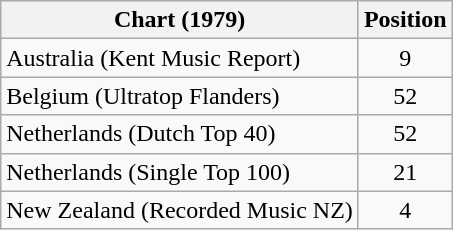<table class="wikitable sortable">
<tr>
<th>Chart (1979)</th>
<th style="text-align:center;">Position</th>
</tr>
<tr>
<td>Australia (Kent Music Report)</td>
<td style="text-align:center;">9</td>
</tr>
<tr>
<td>Belgium (Ultratop Flanders)</td>
<td style="text-align:center;">52</td>
</tr>
<tr>
<td>Netherlands (Dutch Top 40)</td>
<td style="text-align:center;">52</td>
</tr>
<tr>
<td>Netherlands (Single Top 100)</td>
<td style="text-align:center;">21</td>
</tr>
<tr>
<td>New Zealand (Recorded Music NZ)</td>
<td style="text-align:center;">4</td>
</tr>
</table>
